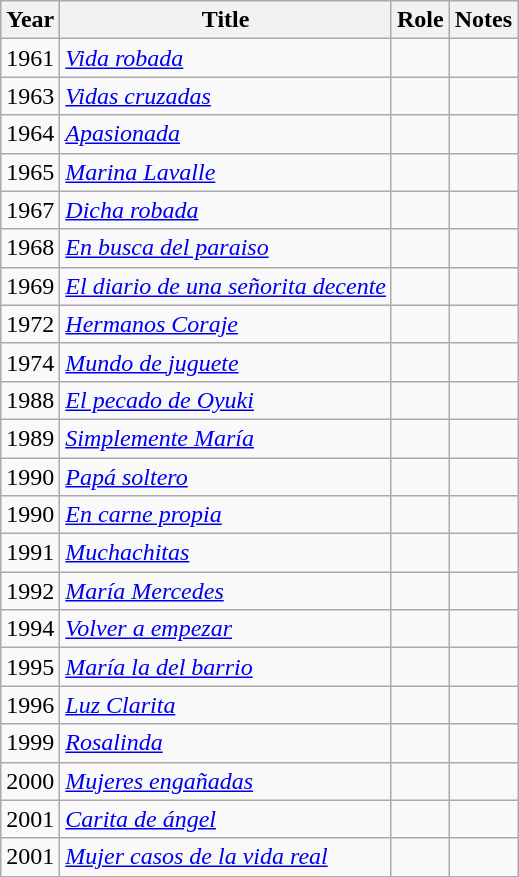<table class="wikitable sortable">
<tr>
<th>Year</th>
<th>Title</th>
<th>Role</th>
<th class="unsortable">Notes</th>
</tr>
<tr>
<td>1961</td>
<td><em><a href='#'>Vida robada</a></em></td>
<td></td>
<td></td>
</tr>
<tr>
<td>1963</td>
<td><em><a href='#'>Vidas cruzadas</a></em></td>
<td></td>
<td></td>
</tr>
<tr>
<td>1964</td>
<td><em><a href='#'>Apasionada</a></em></td>
<td></td>
<td></td>
</tr>
<tr>
<td>1965</td>
<td><em><a href='#'>Marina Lavalle</a></em></td>
<td></td>
<td></td>
</tr>
<tr>
<td>1967</td>
<td><em><a href='#'>Dicha robada</a></em></td>
<td></td>
<td></td>
</tr>
<tr>
<td>1968</td>
<td><em><a href='#'>En busca del paraiso</a></em></td>
<td></td>
<td></td>
</tr>
<tr>
<td>1969</td>
<td><em><a href='#'>El diario de una señorita decente</a></em></td>
<td></td>
<td></td>
</tr>
<tr>
<td>1972</td>
<td><em><a href='#'>Hermanos Coraje</a></em></td>
<td></td>
<td></td>
</tr>
<tr>
<td>1974</td>
<td><em><a href='#'>Mundo de juguete</a></em></td>
<td></td>
<td></td>
</tr>
<tr>
<td>1988</td>
<td><em><a href='#'>El pecado de Oyuki</a></em></td>
<td></td>
<td></td>
</tr>
<tr>
<td>1989</td>
<td><em><a href='#'>Simplemente María</a></em></td>
<td></td>
<td></td>
</tr>
<tr>
<td>1990</td>
<td><em><a href='#'>Papá soltero</a></em></td>
<td></td>
<td></td>
</tr>
<tr>
<td>1990</td>
<td><em><a href='#'>En carne propia</a></em></td>
<td></td>
<td></td>
</tr>
<tr>
<td>1991</td>
<td><em><a href='#'>Muchachitas</a></em></td>
<td></td>
<td></td>
</tr>
<tr>
<td>1992</td>
<td><em><a href='#'>María Mercedes</a></em></td>
<td></td>
<td></td>
</tr>
<tr>
<td>1994</td>
<td><em><a href='#'>Volver a empezar</a></em></td>
<td></td>
<td></td>
</tr>
<tr>
<td>1995</td>
<td><em><a href='#'>María la del barrio</a></em></td>
<td></td>
<td></td>
</tr>
<tr>
<td>1996</td>
<td><em><a href='#'>Luz Clarita</a></em></td>
<td></td>
<td></td>
</tr>
<tr>
<td>1999</td>
<td><em><a href='#'>Rosalinda</a></em></td>
<td></td>
<td></td>
</tr>
<tr>
<td>2000</td>
<td><em><a href='#'>Mujeres engañadas</a></em></td>
<td></td>
<td></td>
</tr>
<tr>
<td>2001</td>
<td><em><a href='#'>Carita de ángel</a></em></td>
<td></td>
<td></td>
</tr>
<tr>
<td>2001</td>
<td><em><a href='#'>Mujer casos de la vida real</a></em></td>
<td></td>
<td></td>
</tr>
</table>
